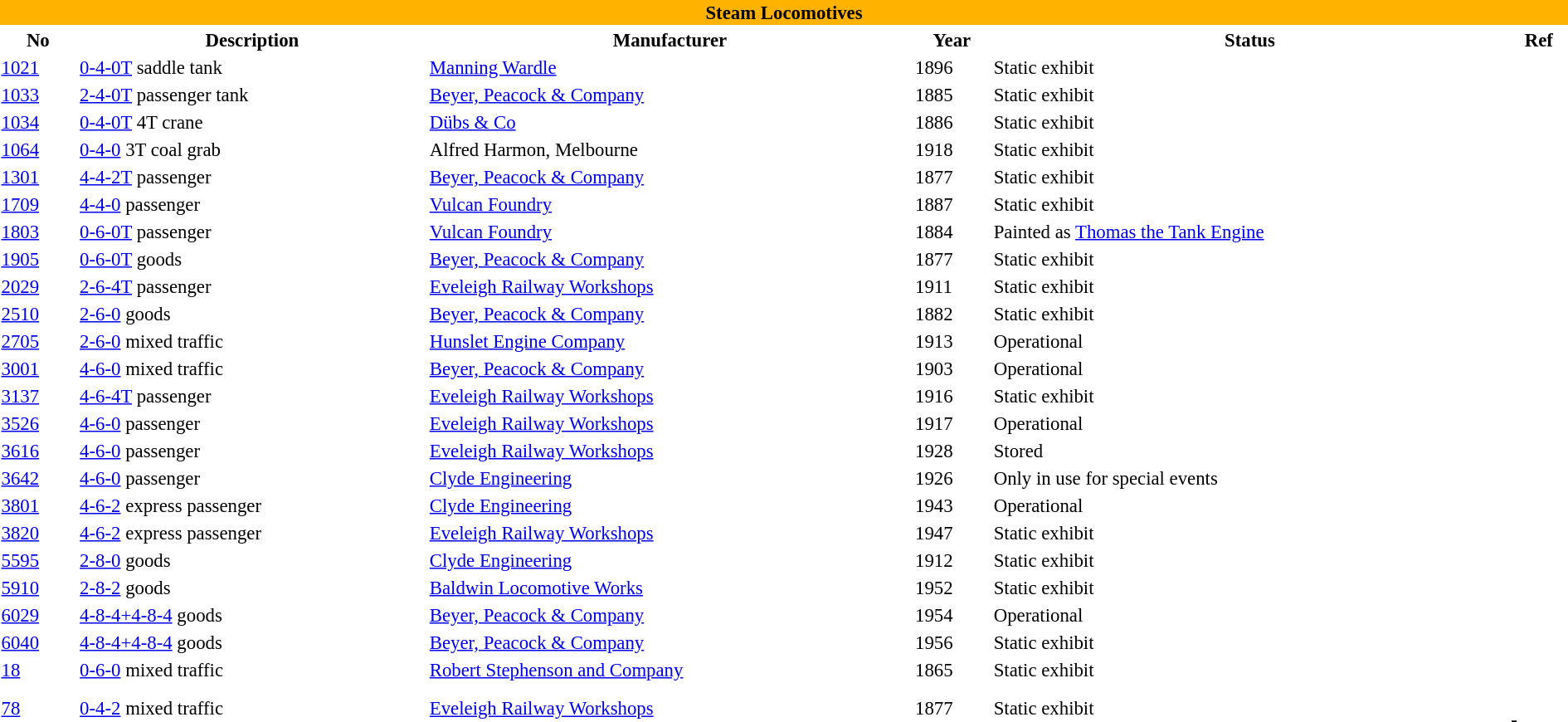<table class="toccolours" style="width: 100%; font-size:95%;">
<tr>
<th colspan="9" bgcolor="#FFB300">Steam Locomotives</th>
</tr>
<tr>
<th>No</th>
<th>Description</th>
<th>Manufacturer</th>
<th>Year</th>
<th>Status</th>
<th>Ref</th>
</tr>
<tr -style="background:#E5E5FF">
<td><a href='#'>1021</a></td>
<td><a href='#'>0-4-0T</a> saddle tank</td>
<td><a href='#'>Manning Wardle</a></td>
<td>1896</td>
<td>Static exhibit</td>
<td></td>
</tr>
<tr>
<td><a href='#'>1033</a></td>
<td><a href='#'>2-4-0T</a> passenger tank</td>
<td><a href='#'>Beyer, Peacock & Company</a></td>
<td>1885</td>
<td>Static exhibit</td>
<td></td>
</tr>
<tr>
<td><a href='#'>1034</a></td>
<td><a href='#'>0-4-0T</a> 4T crane</td>
<td><a href='#'>Dübs & Co</a></td>
<td>1886</td>
<td>Static exhibit</td>
<td></td>
</tr>
<tr>
<td><a href='#'>1064</a></td>
<td><a href='#'>0-4-0</a> 3T coal grab</td>
<td>Alfred Harmon, Melbourne</td>
<td>1918</td>
<td>Static exhibit</td>
<td></td>
</tr>
<tr>
<td><a href='#'>1301</a></td>
<td><a href='#'>4-4-2T</a> passenger</td>
<td><a href='#'>Beyer, Peacock & Company</a></td>
<td>1877</td>
<td>Static exhibit</td>
<td></td>
</tr>
<tr>
<td><a href='#'>1709</a></td>
<td><a href='#'>4-4-0</a> passenger</td>
<td><a href='#'>Vulcan Foundry</a></td>
<td>1887</td>
<td>Static exhibit</td>
<td></td>
</tr>
<tr>
<td><a href='#'>1803</a></td>
<td><a href='#'>0-6-0T</a> passenger</td>
<td><a href='#'>Vulcan Foundry</a></td>
<td>1884</td>
<td>Painted as <a href='#'>Thomas the Tank Engine</a></td>
<td></td>
</tr>
<tr>
<td><a href='#'>1905</a></td>
<td><a href='#'>0-6-0T</a> goods</td>
<td><a href='#'>Beyer, Peacock & Company</a></td>
<td>1877</td>
<td>Static exhibit</td>
<td></td>
</tr>
<tr>
<td><a href='#'>2029</a></td>
<td><a href='#'>2-6-4T</a> passenger</td>
<td><a href='#'>Eveleigh Railway Workshops</a></td>
<td>1911</td>
<td>Static exhibit</td>
<td></td>
</tr>
<tr>
<td><a href='#'>2510</a></td>
<td><a href='#'>2-6-0</a> goods</td>
<td><a href='#'>Beyer, Peacock & Company</a></td>
<td>1882</td>
<td>Static exhibit</td>
<td></td>
</tr>
<tr>
<td><a href='#'>2705</a></td>
<td><a href='#'>2-6-0</a> mixed traffic</td>
<td><a href='#'>Hunslet Engine Company</a></td>
<td>1913</td>
<td>Operational</td>
<td></td>
</tr>
<tr>
<td><a href='#'>3001</a></td>
<td><a href='#'>4-6-0</a> mixed traffic</td>
<td><a href='#'>Beyer, Peacock & Company</a></td>
<td>1903</td>
<td>Operational</td>
<td></td>
</tr>
<tr>
<td><a href='#'>3137</a></td>
<td><a href='#'>4-6-4T</a> passenger</td>
<td><a href='#'>Eveleigh Railway Workshops</a></td>
<td>1916</td>
<td>Static exhibit</td>
<td></td>
</tr>
<tr>
<td><a href='#'>3526</a></td>
<td><a href='#'>4-6-0</a> passenger</td>
<td><a href='#'>Eveleigh Railway Workshops</a></td>
<td>1917</td>
<td>Operational</td>
<td></td>
</tr>
<tr>
<td><a href='#'>3616</a></td>
<td><a href='#'>4-6-0</a> passenger</td>
<td><a href='#'>Eveleigh Railway Workshops</a></td>
<td>1928</td>
<td>Stored</td>
<td></td>
</tr>
<tr>
<td><a href='#'>3642</a></td>
<td><a href='#'>4-6-0</a> passenger</td>
<td><a href='#'>Clyde Engineering</a></td>
<td>1926</td>
<td>Only in use for special events</td>
<td></td>
</tr>
<tr>
<td><a href='#'>3801</a></td>
<td><a href='#'>4-6-2</a> express passenger</td>
<td><a href='#'>Clyde Engineering</a></td>
<td>1943</td>
<td>Operational</td>
<td></td>
</tr>
<tr>
<td><a href='#'>3820</a></td>
<td><a href='#'>4-6-2</a> express passenger</td>
<td><a href='#'>Eveleigh Railway Workshops</a></td>
<td>1947</td>
<td>Static exhibit</td>
<td></td>
</tr>
<tr>
<td><a href='#'>5595</a></td>
<td><a href='#'>2-8-0</a> goods</td>
<td><a href='#'>Clyde Engineering</a></td>
<td>1912</td>
<td>Static exhibit</td>
<td></td>
</tr>
<tr>
<td><a href='#'>5910</a></td>
<td><a href='#'>2-8-2</a> goods</td>
<td><a href='#'>Baldwin Locomotive Works</a></td>
<td>1952</td>
<td>Static exhibit</td>
<td></td>
</tr>
<tr>
<td><a href='#'>6029</a></td>
<td><a href='#'>4-8-4+4-8-4</a> goods</td>
<td><a href='#'>Beyer, Peacock & Company</a></td>
<td>1954</td>
<td>Operational</td>
<td></td>
</tr>
<tr>
<td><a href='#'>6040</a></td>
<td><a href='#'>4-8-4+4-8-4</a> goods</td>
<td><a href='#'>Beyer, Peacock & Company</a></td>
<td>1956</td>
<td>Static exhibit</td>
<td></td>
</tr>
<tr>
<td><a href='#'>18</a></td>
<td><a href='#'>0-6-0</a> mixed traffic</td>
<td><a href='#'>Robert Stephenson and Company</a></td>
<td>1865</td>
<td>Static exhibit</td>
<td></td>
</tr>
<tr>
<td><a href='#'>78</a></td>
<td><a href='#'>0-4-2</a> mixed traffic</td>
<td><a href='#'>Eveleigh Railway Workshops</a></td>
<td>1877</td>
<td>Static exhibit</td>
<td><br>-</td>
</tr>
</table>
